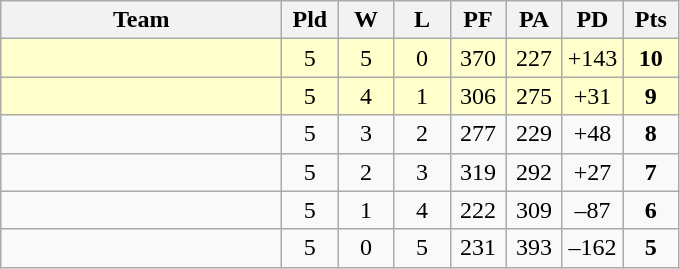<table class=wikitable style="text-align:center">
<tr>
<th width=180>Team</th>
<th width=30>Pld</th>
<th width=30>W</th>
<th width=30>L</th>
<th width=30>PF</th>
<th width=30>PA</th>
<th width=30>PD</th>
<th width=30>Pts</th>
</tr>
<tr align=center bgcolor=#ffffcc>
<td align=left></td>
<td>5</td>
<td>5</td>
<td>0</td>
<td>370</td>
<td>227</td>
<td>+143</td>
<td><strong>10</strong></td>
</tr>
<tr align=center bgcolor=#ffffcc>
<td align=left></td>
<td>5</td>
<td>4</td>
<td>1</td>
<td>306</td>
<td>275</td>
<td>+31</td>
<td><strong>9</strong></td>
</tr>
<tr align=center bgcolor=>
<td align=left></td>
<td>5</td>
<td>3</td>
<td>2</td>
<td>277</td>
<td>229</td>
<td>+48</td>
<td><strong>8</strong></td>
</tr>
<tr align=center bgcolor=>
<td align=left></td>
<td>5</td>
<td>2</td>
<td>3</td>
<td>319</td>
<td>292</td>
<td>+27</td>
<td><strong>7</strong></td>
</tr>
<tr align=center bgcolor=>
<td align=left></td>
<td>5</td>
<td>1</td>
<td>4</td>
<td>222</td>
<td>309</td>
<td>–87</td>
<td><strong>6</strong></td>
</tr>
<tr align=center bgcolor=>
<td align=left></td>
<td>5</td>
<td>0</td>
<td>5</td>
<td>231</td>
<td>393</td>
<td>–162</td>
<td><strong>5</strong></td>
</tr>
</table>
